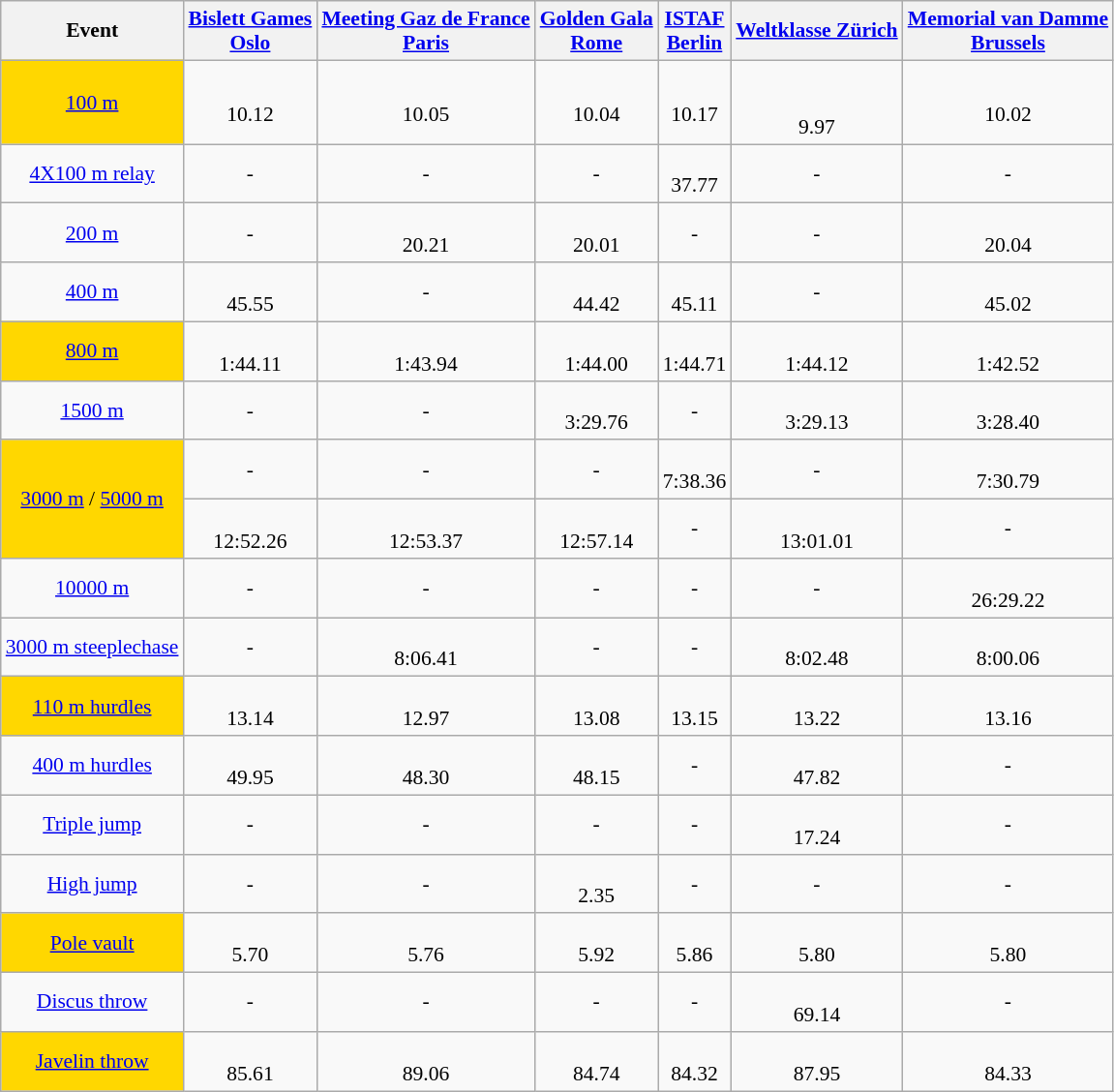<table class="wikitable" style="text-align:center; font-size:90%">
<tr>
<th align="center"><strong>Event</strong></th>
<th align="center"><strong><a href='#'>Bislett Games</a><br><a href='#'>Oslo</a></strong></th>
<th align="center"><strong><a href='#'>Meeting Gaz de France</a><br><a href='#'>Paris</a></strong></th>
<th align="center"><strong><a href='#'>Golden Gala</a><br><a href='#'>Rome</a></strong></th>
<th align="center"><strong><a href='#'>ISTAF</a><br><a href='#'>Berlin</a></strong></th>
<th align="center"><strong><a href='#'>Weltklasse Zürich</a></strong></th>
<th align="center"><strong><a href='#'>Memorial van Damme</a><br><a href='#'>Brussels</a></strong></th>
</tr>
<tr>
<td bgcolor="gold"><a href='#'>100 m</a></td>
<td><br> 10.12</td>
<td><br> 10.05</td>
<td><br> 10.04</td>
<td><br> 10.17</td>
<td><br> <br> 9.97</td>
<td><br> 10.02</td>
</tr>
<tr>
<td><a href='#'>4X100 m relay</a></td>
<td> - </td>
<td> - </td>
<td> - </td>
<td><br> 37.77</td>
<td> - </td>
<td> - </td>
</tr>
<tr>
<td><a href='#'>200 m</a></td>
<td> - </td>
<td><br> 20.21</td>
<td><br> 20.01</td>
<td> - </td>
<td> - </td>
<td><br> 20.04</td>
</tr>
<tr>
<td><a href='#'>400 m</a></td>
<td><br> 45.55</td>
<td> - </td>
<td><br> 44.42</td>
<td><br> 45.11</td>
<td> - </td>
<td><br> 45.02</td>
</tr>
<tr>
<td bgcolor="gold"><a href='#'>800 m</a></td>
<td><br> 1:44.11</td>
<td><br> 1:43.94</td>
<td><br> 1:44.00</td>
<td><br> 1:44.71</td>
<td><br> 1:44.12</td>
<td><br> 1:42.52</td>
</tr>
<tr>
<td><a href='#'>1500 m</a></td>
<td> - </td>
<td> - </td>
<td><br> 3:29.76</td>
<td> - </td>
<td><br> 3:29.13</td>
<td><br> 3:28.40</td>
</tr>
<tr>
<td bgcolor="gold" rowspan=2><a href='#'>3000 m</a> / <a href='#'>5000 m</a></td>
<td> - </td>
<td> - </td>
<td> - </td>
<td><br> 7:38.36</td>
<td> - </td>
<td><br> 7:30.79</td>
</tr>
<tr>
<td><br> 12:52.26</td>
<td><br> 12:53.37</td>
<td><br> 12:57.14</td>
<td> - </td>
<td><br> 13:01.01</td>
<td> - </td>
</tr>
<tr>
<td><a href='#'>10000 m</a></td>
<td> - </td>
<td> - </td>
<td> - </td>
<td> - </td>
<td> - </td>
<td><br> 26:29.22</td>
</tr>
<tr>
<td><a href='#'>3000 m steeplechase</a></td>
<td> - </td>
<td><br> 8:06.41</td>
<td> - </td>
<td> - </td>
<td><br> 8:02.48</td>
<td><br> 8:00.06</td>
</tr>
<tr>
<td bgcolor="gold"><a href='#'>110 m hurdles</a></td>
<td><br> 13.14</td>
<td><br> 12.97</td>
<td><br> 13.08</td>
<td><br> 13.15</td>
<td><br> 13.22</td>
<td><br> 13.16</td>
</tr>
<tr>
<td><a href='#'>400 m hurdles</a></td>
<td><br> 49.95</td>
<td><br> 48.30</td>
<td><br> 48.15</td>
<td> - </td>
<td><br> 47.82</td>
<td> - </td>
</tr>
<tr>
<td><a href='#'>Triple jump</a></td>
<td> - </td>
<td> - </td>
<td> - </td>
<td> - </td>
<td><br> 17.24</td>
<td> - </td>
</tr>
<tr>
<td><a href='#'>High jump</a></td>
<td> - </td>
<td> - </td>
<td><br> 2.35</td>
<td> - </td>
<td> - </td>
<td> - </td>
</tr>
<tr>
<td bgcolor="gold"><a href='#'>Pole vault</a></td>
<td><br> 5.70</td>
<td><br> 5.76</td>
<td><br> 5.92</td>
<td><br> 5.86</td>
<td><br> 5.80</td>
<td><br> 5.80</td>
</tr>
<tr>
<td><a href='#'>Discus throw</a></td>
<td> - </td>
<td> - </td>
<td> - </td>
<td> - </td>
<td><br> 69.14</td>
<td> - </td>
</tr>
<tr>
<td bgcolor="gold"><a href='#'>Javelin throw</a></td>
<td><br> 85.61</td>
<td><br> 89.06</td>
<td><br> 84.74</td>
<td><br> 84.32</td>
<td><br> 87.95</td>
<td><br> 84.33</td>
</tr>
</table>
